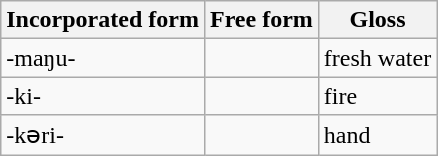<table class="wikitable">
<tr>
<th>Incorporated form</th>
<th>Free form</th>
<th>Gloss</th>
</tr>
<tr>
<td>-maŋu-</td>
<td></td>
<td>fresh water</td>
</tr>
<tr>
<td>-ki-</td>
<td></td>
<td>fire</td>
</tr>
<tr>
<td>-kəri-</td>
<td></td>
<td>hand</td>
</tr>
</table>
